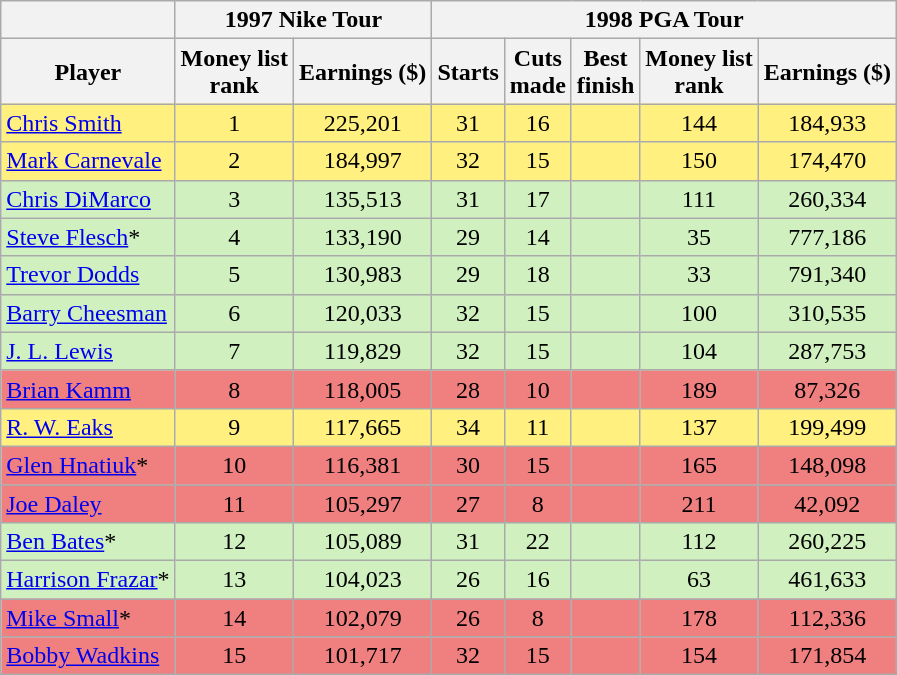<table class="wikitable sortable" style="text-align:center">
<tr>
<th></th>
<th colspan=2>1997 Nike Tour</th>
<th colspan=6>1998 PGA Tour</th>
</tr>
<tr>
<th>Player</th>
<th>Money list<br>rank</th>
<th>Earnings ($)</th>
<th>Starts</th>
<th>Cuts<br>made</th>
<th>Best<br>finish</th>
<th>Money list<br>rank</th>
<th>Earnings ($)</th>
</tr>
<tr style="background:#FFF080;">
<td align=left> <a href='#'>Chris Smith</a></td>
<td>1</td>
<td>225,201</td>
<td>31</td>
<td>16</td>
<td></td>
<td>144</td>
<td>184,933</td>
</tr>
<tr style="background:#FFF080;">
<td align=left> <a href='#'>Mark Carnevale</a></td>
<td>2</td>
<td>184,997</td>
<td>32</td>
<td>15</td>
<td></td>
<td>150</td>
<td>174,470</td>
</tr>
<tr style="background:#D0F0C0;">
<td align=left> <a href='#'>Chris DiMarco</a></td>
<td>3</td>
<td>135,513</td>
<td>31</td>
<td>17</td>
<td></td>
<td>111</td>
<td>260,334</td>
</tr>
<tr style="background:#D0F0C0;">
<td align=left> <a href='#'>Steve Flesch</a>*</td>
<td>4</td>
<td>133,190</td>
<td>29</td>
<td>14</td>
<td></td>
<td>35</td>
<td>777,186</td>
</tr>
<tr style="background:#D0F0C0;">
<td align=left> <a href='#'>Trevor Dodds</a></td>
<td>5</td>
<td>130,983</td>
<td>29</td>
<td>18</td>
<td></td>
<td>33</td>
<td>791,340</td>
</tr>
<tr style="background:#D0F0C0;">
<td align=left> <a href='#'>Barry Cheesman</a></td>
<td>6</td>
<td>120,033</td>
<td>32</td>
<td>15</td>
<td></td>
<td>100</td>
<td>310,535</td>
</tr>
<tr style="background:#D0F0C0;">
<td align=left> <a href='#'>J. L. Lewis</a></td>
<td>7</td>
<td>119,829</td>
<td>32</td>
<td>15</td>
<td></td>
<td>104</td>
<td>287,753</td>
</tr>
<tr style="background:#F08080;">
<td align=left> <a href='#'>Brian Kamm</a></td>
<td>8</td>
<td>118,005</td>
<td>28</td>
<td>10</td>
<td></td>
<td>189</td>
<td>87,326</td>
</tr>
<tr style="background:#FFF080;">
<td align=left> <a href='#'>R. W. Eaks</a></td>
<td>9</td>
<td>117,665</td>
<td>34</td>
<td>11</td>
<td></td>
<td>137</td>
<td>199,499</td>
</tr>
<tr style="background:#F08080;">
<td align=left> <a href='#'>Glen Hnatiuk</a>*</td>
<td>10</td>
<td>116,381</td>
<td>30</td>
<td>15</td>
<td></td>
<td>165</td>
<td>148,098</td>
</tr>
<tr style="background:#F08080;">
<td align=left> <a href='#'>Joe Daley</a></td>
<td>11</td>
<td>105,297</td>
<td>27</td>
<td>8</td>
<td></td>
<td>211</td>
<td>42,092</td>
</tr>
<tr style="background:#D0F0C0;">
<td align=left> <a href='#'>Ben Bates</a>*</td>
<td>12</td>
<td>105,089</td>
<td>31</td>
<td>22</td>
<td></td>
<td>112</td>
<td>260,225</td>
</tr>
<tr style="background:#D0F0C0;">
<td align=left> <a href='#'>Harrison Frazar</a>*</td>
<td>13</td>
<td>104,023</td>
<td>26</td>
<td>16</td>
<td></td>
<td>63</td>
<td>461,633</td>
</tr>
<tr style="background:#F08080;">
<td align=left> <a href='#'>Mike Small</a>*</td>
<td>14</td>
<td>102,079</td>
<td>26</td>
<td>8</td>
<td></td>
<td>178</td>
<td>112,336</td>
</tr>
<tr style="background:#F08080;">
<td align=left> <a href='#'>Bobby Wadkins</a></td>
<td>15</td>
<td>101,717</td>
<td>32</td>
<td>15</td>
<td></td>
<td>154</td>
<td>171,854</td>
</tr>
</table>
